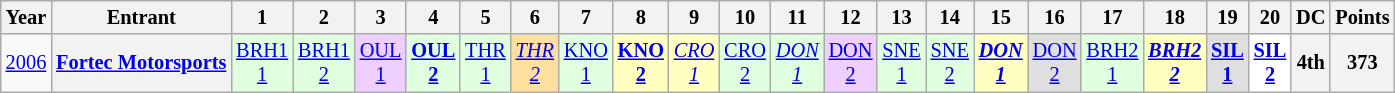<table class="wikitable" style="text-align:center; font-size:85%">
<tr>
<th>Year</th>
<th>Entrant</th>
<th>1</th>
<th>2</th>
<th>3</th>
<th>4</th>
<th>5</th>
<th>6</th>
<th>7</th>
<th>8</th>
<th>9</th>
<th>10</th>
<th>11</th>
<th>12</th>
<th>13</th>
<th>14</th>
<th>15</th>
<th>16</th>
<th>17</th>
<th>18</th>
<th>19</th>
<th>20</th>
<th>DC</th>
<th>Points</th>
</tr>
<tr>
<td><a href='#'>2006</a></td>
<th nowrap><a href='#'>Fortec Motorsports</a></th>
<td style="background:#DFFFDF;"><a href='#'>BRH1<br>1</a><br></td>
<td style="background:#DFFFDF;"><a href='#'>BRH1<br>2</a><br></td>
<td style="background:#EFCFFF;"><a href='#'>OUL<br>1</a><br></td>
<td style="background:#DFFFDF;"><strong><a href='#'>OUL<br>2</a></strong><br></td>
<td style="background:#DFFFDF;"><a href='#'>THR<br>1</a><br></td>
<td style="background:#FFDF9F;"><em><a href='#'>THR<br>2</a></em><br></td>
<td style="background:#DFFFDF;"><a href='#'>KNO<br>1</a><br></td>
<td style="background:#FFFFBF;"><strong><a href='#'>KNO<br>2</a></strong><br></td>
<td style="background:#FFFFBF;"><em><a href='#'>CRO<br>1</a></em><br></td>
<td style="background:#DFFFDF;"><a href='#'>CRO<br>2</a><br></td>
<td style="background:#DFFFDF;"><em><a href='#'>DON<br>1</a></em><br></td>
<td style="background:#EFCFFF;"><a href='#'>DON<br>2</a><br></td>
<td style="background:#DFFFDF;"><a href='#'>SNE<br>1</a><br></td>
<td style="background:#DFFFDF;"><a href='#'>SNE<br>2</a><br></td>
<td style="background:#FFFFBF;"><strong><em><a href='#'>DON<br>1</a></em></strong><br></td>
<td style="background:#DFDFDF;"><a href='#'>DON<br>2</a><br></td>
<td style="background:#DFFFDF;"><a href='#'>BRH2<br>1</a><br></td>
<td style="background:#FFFFBF;"><strong><em><a href='#'>BRH2<br>2</a></em></strong><br></td>
<td style="background:#DFDFDF;"><strong><a href='#'>SIL<br>1</a></strong><br></td>
<td style="background:#FFFFFF;"><strong><a href='#'>SIL<br>2</a></strong><br></td>
<th>4th</th>
<th>373</th>
</tr>
</table>
